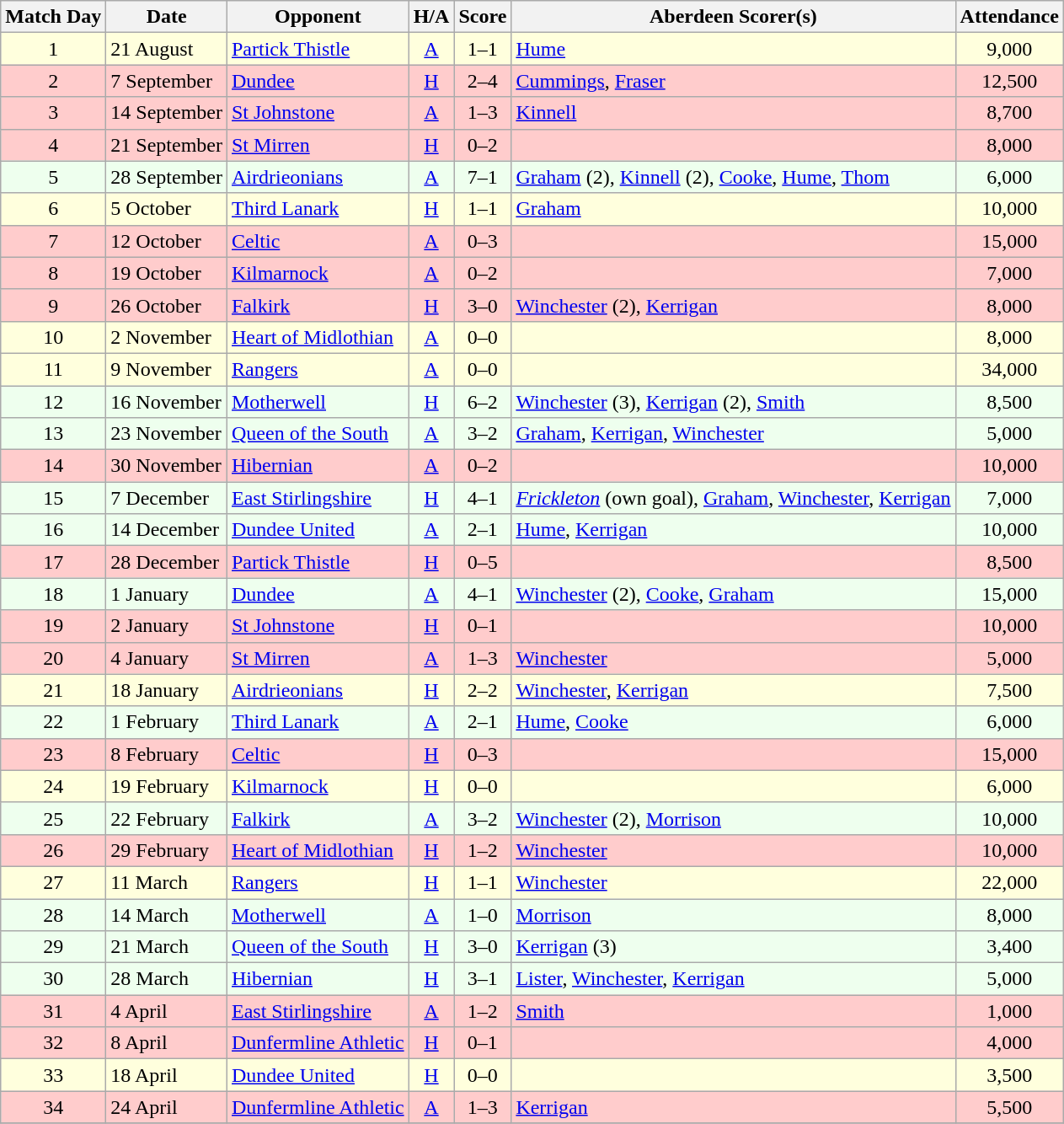<table class="wikitable" style="text-align:center">
<tr>
<th>Match Day</th>
<th>Date</th>
<th>Opponent</th>
<th>H/A</th>
<th>Score</th>
<th>Aberdeen Scorer(s)</th>
<th>Attendance</th>
</tr>
<tr bgcolor=#FFFFDD>
<td>1</td>
<td align=left>21 August</td>
<td align=left><a href='#'>Partick Thistle</a></td>
<td><a href='#'>A</a></td>
<td>1–1</td>
<td align=left><a href='#'>Hume</a></td>
<td>9,000</td>
</tr>
<tr bgcolor=#FFCCCC>
<td>2</td>
<td align=left>7 September</td>
<td align=left><a href='#'>Dundee</a></td>
<td><a href='#'>H</a></td>
<td>2–4</td>
<td align=left><a href='#'>Cummings</a>, <a href='#'>Fraser</a></td>
<td>12,500</td>
</tr>
<tr bgcolor=#FFCCCC>
<td>3</td>
<td align=left>14 September</td>
<td align=left><a href='#'>St Johnstone</a></td>
<td><a href='#'>A</a></td>
<td>1–3</td>
<td align=left><a href='#'>Kinnell</a></td>
<td>8,700</td>
</tr>
<tr bgcolor=#FFCCCC>
<td>4</td>
<td align=left>21 September</td>
<td align=left><a href='#'>St Mirren</a></td>
<td><a href='#'>H</a></td>
<td>0–2</td>
<td align=left></td>
<td>8,000</td>
</tr>
<tr bgcolor=#EEFFEE>
<td>5</td>
<td align=left>28 September</td>
<td align=left><a href='#'>Airdrieonians</a></td>
<td><a href='#'>A</a></td>
<td>7–1</td>
<td align=left><a href='#'>Graham</a> (2), <a href='#'>Kinnell</a> (2), <a href='#'>Cooke</a>, <a href='#'>Hume</a>, <a href='#'>Thom</a></td>
<td>6,000</td>
</tr>
<tr bgcolor=#FFFFDD>
<td>6</td>
<td align=left>5 October</td>
<td align=left><a href='#'>Third Lanark</a></td>
<td><a href='#'>H</a></td>
<td>1–1</td>
<td align=left><a href='#'>Graham</a></td>
<td>10,000</td>
</tr>
<tr bgcolor=#FFCCCC>
<td>7</td>
<td align=left>12 October</td>
<td align=left><a href='#'>Celtic</a></td>
<td><a href='#'>A</a></td>
<td>0–3</td>
<td align=left></td>
<td>15,000</td>
</tr>
<tr bgcolor=#FFCCCC>
<td>8</td>
<td align=left>19 October</td>
<td align=left><a href='#'>Kilmarnock</a></td>
<td><a href='#'>A</a></td>
<td>0–2</td>
<td align=left></td>
<td>7,000</td>
</tr>
<tr bgcolor=#FFCCCC>
<td>9</td>
<td align=left>26 October</td>
<td align=left><a href='#'>Falkirk</a></td>
<td><a href='#'>H</a></td>
<td>3–0</td>
<td align=left><a href='#'>Winchester</a> (2), <a href='#'>Kerrigan</a></td>
<td>8,000</td>
</tr>
<tr bgcolor=#FFFFDD>
<td>10</td>
<td align=left>2 November</td>
<td align=left><a href='#'>Heart of Midlothian</a></td>
<td><a href='#'>A</a></td>
<td>0–0</td>
<td align=left></td>
<td>8,000</td>
</tr>
<tr bgcolor=#FFFFDD>
<td>11</td>
<td align=left>9 November</td>
<td align=left><a href='#'>Rangers</a></td>
<td><a href='#'>A</a></td>
<td>0–0</td>
<td align=left></td>
<td>34,000</td>
</tr>
<tr bgcolor=#EEFFEE>
<td>12</td>
<td align=left>16 November</td>
<td align=left><a href='#'>Motherwell</a></td>
<td><a href='#'>H</a></td>
<td>6–2</td>
<td align=left><a href='#'>Winchester</a> (3), <a href='#'>Kerrigan</a> (2), <a href='#'>Smith</a></td>
<td>8,500</td>
</tr>
<tr bgcolor=#EEFFEE>
<td>13</td>
<td align=left>23 November</td>
<td align=left><a href='#'>Queen of the South</a></td>
<td><a href='#'>A</a></td>
<td>3–2</td>
<td align=left><a href='#'>Graham</a>, <a href='#'>Kerrigan</a>, <a href='#'>Winchester</a></td>
<td>5,000</td>
</tr>
<tr bgcolor=#FFCCCC>
<td>14</td>
<td align=left>30 November</td>
<td align=left><a href='#'>Hibernian</a></td>
<td><a href='#'>A</a></td>
<td>0–2</td>
<td align=left></td>
<td>10,000</td>
</tr>
<tr bgcolor=#EEFFEE>
<td>15</td>
<td align=left>7 December</td>
<td align=left><a href='#'>East Stirlingshire</a></td>
<td><a href='#'>H</a></td>
<td>4–1</td>
<td align=left><em><a href='#'>Frickleton</a></em> (own goal), <a href='#'>Graham</a>, <a href='#'>Winchester</a>, <a href='#'>Kerrigan</a></td>
<td>7,000</td>
</tr>
<tr bgcolor=#EEFFEE>
<td>16</td>
<td align=left>14 December</td>
<td align=left><a href='#'>Dundee United</a></td>
<td><a href='#'>A</a></td>
<td>2–1</td>
<td align=left><a href='#'>Hume</a>, <a href='#'>Kerrigan</a></td>
<td>10,000</td>
</tr>
<tr bgcolor=#FFCCCC>
<td>17</td>
<td align=left>28 December</td>
<td align=left><a href='#'>Partick Thistle</a></td>
<td><a href='#'>H</a></td>
<td>0–5</td>
<td align=left></td>
<td>8,500</td>
</tr>
<tr bgcolor=#EEFFEE>
<td>18</td>
<td align=left>1 January</td>
<td align=left><a href='#'>Dundee</a></td>
<td><a href='#'>A</a></td>
<td>4–1</td>
<td align=left><a href='#'>Winchester</a> (2), <a href='#'>Cooke</a>, <a href='#'>Graham</a></td>
<td>15,000</td>
</tr>
<tr bgcolor=#FFCCCC>
<td>19</td>
<td align=left>2 January</td>
<td align=left><a href='#'>St Johnstone</a></td>
<td><a href='#'>H</a></td>
<td>0–1</td>
<td align=left></td>
<td>10,000</td>
</tr>
<tr bgcolor=#FFCCCC>
<td>20</td>
<td align=left>4 January</td>
<td align=left><a href='#'>St Mirren</a></td>
<td><a href='#'>A</a></td>
<td>1–3</td>
<td align=left><a href='#'>Winchester</a></td>
<td>5,000</td>
</tr>
<tr bgcolor=#FFFFDD>
<td>21</td>
<td align=left>18 January</td>
<td align=left><a href='#'>Airdrieonians</a></td>
<td><a href='#'>H</a></td>
<td>2–2</td>
<td align=left><a href='#'>Winchester</a>, <a href='#'>Kerrigan</a></td>
<td>7,500</td>
</tr>
<tr bgcolor=#EEFFEE>
<td>22</td>
<td align=left>1 February</td>
<td align=left><a href='#'>Third Lanark</a></td>
<td><a href='#'>A</a></td>
<td>2–1</td>
<td align=left><a href='#'>Hume</a>, <a href='#'>Cooke</a></td>
<td>6,000</td>
</tr>
<tr bgcolor=#FFCCCC>
<td>23</td>
<td align=left>8 February</td>
<td align=left><a href='#'>Celtic</a></td>
<td><a href='#'>H</a></td>
<td>0–3</td>
<td align=left></td>
<td>15,000</td>
</tr>
<tr bgcolor=#FFFFDD>
<td>24</td>
<td align=left>19 February</td>
<td align=left><a href='#'>Kilmarnock</a></td>
<td><a href='#'>H</a></td>
<td>0–0</td>
<td align=left></td>
<td>6,000</td>
</tr>
<tr bgcolor=#EEFFEE>
<td>25</td>
<td align=left>22 February</td>
<td align=left><a href='#'>Falkirk</a></td>
<td><a href='#'>A</a></td>
<td>3–2</td>
<td align=left><a href='#'>Winchester</a> (2), <a href='#'>Morrison</a></td>
<td>10,000</td>
</tr>
<tr bgcolor=#FFCCCC>
<td>26</td>
<td align=left>29 February</td>
<td align=left><a href='#'>Heart of Midlothian</a></td>
<td><a href='#'>H</a></td>
<td>1–2</td>
<td align=left><a href='#'>Winchester</a></td>
<td>10,000</td>
</tr>
<tr bgcolor=#FFFFDD>
<td>27</td>
<td align=left>11 March</td>
<td align=left><a href='#'>Rangers</a></td>
<td><a href='#'>H</a></td>
<td>1–1</td>
<td align=left><a href='#'>Winchester</a></td>
<td>22,000</td>
</tr>
<tr bgcolor=#EEFFEE>
<td>28</td>
<td align=left>14 March</td>
<td align=left><a href='#'>Motherwell</a></td>
<td><a href='#'>A</a></td>
<td>1–0</td>
<td align=left><a href='#'>Morrison</a></td>
<td>8,000</td>
</tr>
<tr bgcolor=#EEFFEE>
<td>29</td>
<td align=left>21 March</td>
<td align=left><a href='#'>Queen of the South</a></td>
<td><a href='#'>H</a></td>
<td>3–0</td>
<td align=left><a href='#'>Kerrigan</a> (3)</td>
<td>3,400</td>
</tr>
<tr bgcolor=#EEFFEE>
<td>30</td>
<td align=left>28 March</td>
<td align=left><a href='#'>Hibernian</a></td>
<td><a href='#'>H</a></td>
<td>3–1</td>
<td align=left><a href='#'>Lister</a>, <a href='#'>Winchester</a>, <a href='#'>Kerrigan</a></td>
<td>5,000</td>
</tr>
<tr bgcolor=#FFCCCC>
<td>31</td>
<td align=left>4 April</td>
<td align=left><a href='#'>East Stirlingshire</a></td>
<td><a href='#'>A</a></td>
<td>1–2</td>
<td align=left><a href='#'>Smith</a></td>
<td>1,000</td>
</tr>
<tr bgcolor=#FFCCCC>
<td>32</td>
<td align=left>8 April</td>
<td align=left><a href='#'>Dunfermline Athletic</a></td>
<td><a href='#'>H</a></td>
<td>0–1</td>
<td align=left></td>
<td>4,000</td>
</tr>
<tr bgcolor=#FFFFDD>
<td>33</td>
<td align=left>18 April</td>
<td align=left><a href='#'>Dundee United</a></td>
<td><a href='#'>H</a></td>
<td>0–0</td>
<td align=left></td>
<td>3,500</td>
</tr>
<tr bgcolor=#FFCCCC>
<td>34</td>
<td align=left>24 April</td>
<td align=left><a href='#'>Dunfermline Athletic</a></td>
<td><a href='#'>A</a></td>
<td>1–3</td>
<td align=left><a href='#'>Kerrigan</a></td>
<td>5,500</td>
</tr>
<tr>
</tr>
</table>
